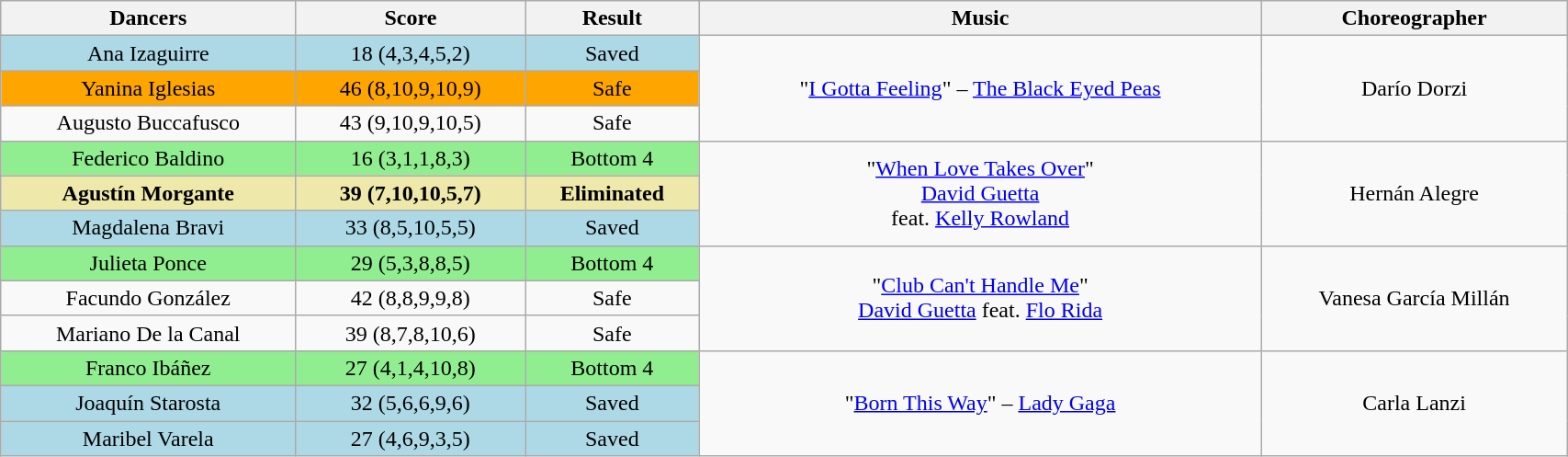<table class="wikitable" width="90%" style="text-align:center;">
<tr bgcolor="f2f2f2">
<td><strong>Dancers</strong></td>
<td><strong>Score</strong></td>
<td><strong>Result</strong></td>
<td><strong>Music</strong></td>
<td><strong>Choreographer</strong></td>
</tr>
<tr>
<td bgcolor=lightblue>Ana Izaguirre</td>
<td bgcolor=lightblue>18 (4,3,4,5,2)</td>
<td bgcolor=lightblue>Saved</td>
<td rowspan=3>"<a href='#'>I Gotta Feeling</a>" – <a href='#'>The Black Eyed Peas</a></td>
<td rowspan=3>Darío Dorzi</td>
</tr>
<tr bgcolor=orange>
<td>Yanina Iglesias</td>
<td>46 (8,10,9,10,9)</td>
<td>Safe</td>
</tr>
<tr>
<td>Augusto Buccafusco</td>
<td>43 (9,10,9,10,5)</td>
<td>Safe</td>
</tr>
<tr>
<td bgcolor=lightgreen>Federico Baldino</td>
<td bgcolor=lightgreen>16 (3,1,1,8,3)</td>
<td bgcolor=lightgreen>Bottom 4</td>
<td rowspan=3>"<a href='#'>When Love Takes Over</a>"<br><a href='#'>David Guetta</a><br> feat. <a href='#'>Kelly Rowland</a></td>
<td rowspan=3>Hernán Alegre</td>
</tr>
<tr bgcolor=palegoldenrod>
<td><strong>Agustín Morgante</strong></td>
<td><strong>39 (7,10,10,5,7)</strong></td>
<td><strong>Eliminated</strong></td>
</tr>
<tr bgcolor=lightblue>
<td>Magdalena Bravi</td>
<td>33 (8,5,10,5,5)</td>
<td>Saved</td>
</tr>
<tr>
<td bgcolor=lightgreen>Julieta Ponce</td>
<td bgcolor=lightgreen>29 (5,3,8,8,5)</td>
<td bgcolor=lightgreen>Bottom 4</td>
<td rowspan=3>"<a href='#'>Club Can't Handle Me</a>" <br><a href='#'>David Guetta</a> feat. <a href='#'>Flo Rida</a></td>
<td rowspan=3>Vanesa García Millán</td>
</tr>
<tr>
<td>Facundo González</td>
<td>42 (8,8,9,9,8)</td>
<td>Safe</td>
</tr>
<tr>
<td>Mariano De la Canal</td>
<td>39 (8,7,8,10,6)</td>
<td>Safe</td>
</tr>
<tr>
<td bgcolor=lightgreen>Franco Ibáñez</td>
<td bgcolor=lightgreen>27 (4,1,4,10,8)</td>
<td bgcolor=lightgreen>Bottom 4</td>
<td rowspan=3>"<a href='#'>Born This Way</a>" – <a href='#'>Lady Gaga</a></td>
<td rowspan=3>Carla Lanzi</td>
</tr>
<tr bgcolor=lightblue>
<td>Joaquín Starosta</td>
<td>32 (5,6,6,9,6)</td>
<td>Saved</td>
</tr>
<tr bgcolor=lightblue>
<td>Maribel Varela</td>
<td>27 (4,6,9,3,5)</td>
<td>Saved</td>
</tr>
</table>
